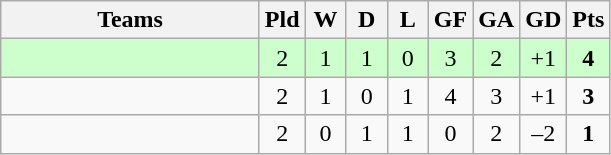<table class="wikitable" style="text-align: center;">
<tr>
<th width=165>Teams</th>
<th width=20>Pld</th>
<th width=20>W</th>
<th width=20>D</th>
<th width=20>L</th>
<th width=20>GF</th>
<th width=20>GA</th>
<th width=20>GD</th>
<th width=20>Pts</th>
</tr>
<tr align=center style="background:#ccffcc;">
<td style="text-align:left;"></td>
<td>2</td>
<td>1</td>
<td>1</td>
<td>0</td>
<td>3</td>
<td>2</td>
<td>+1</td>
<td><strong>4</strong></td>
</tr>
<tr align=center>
<td style="text-align:left;"></td>
<td>2</td>
<td>1</td>
<td>0</td>
<td>1</td>
<td>4</td>
<td>3</td>
<td>+1</td>
<td><strong>3</strong></td>
</tr>
<tr align=center>
<td style="text-align:left;"></td>
<td>2</td>
<td>0</td>
<td>1</td>
<td>1</td>
<td>0</td>
<td>2</td>
<td>–2</td>
<td><strong>1</strong></td>
</tr>
</table>
